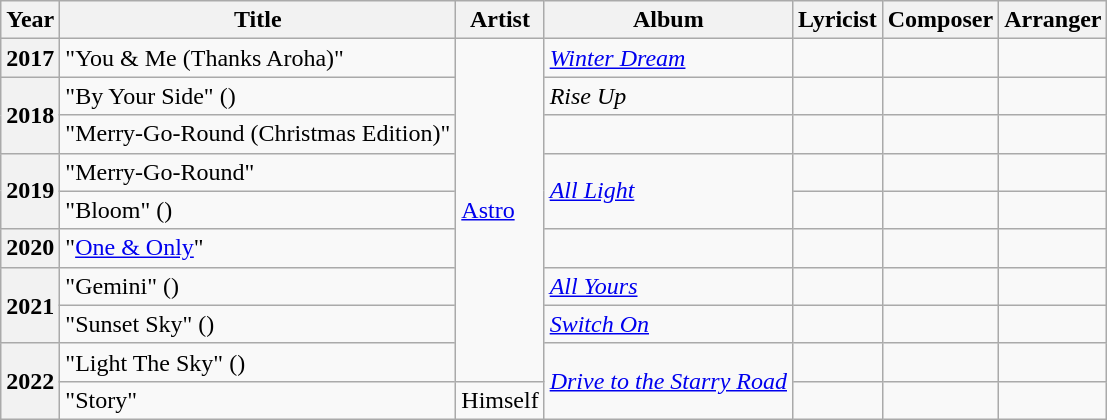<table class="wikitable plainrowheaders sortable">
<tr>
<th scope="col">Year</th>
<th scope="col">Title</th>
<th scope="col">Artist</th>
<th scope="col">Album</th>
<th scope="col">Lyricist</th>
<th scope="col">Composer</th>
<th scope="col">Arranger</th>
</tr>
<tr>
<th scope="row">2017</th>
<td>"You & Me (Thanks Aroha)"</td>
<td rowspan="9"><a href='#'>Astro</a></td>
<td><em><a href='#'>Winter Dream</a></em></td>
<td></td>
<td></td>
<td></td>
</tr>
<tr>
<th scope="row" rowspan="2">2018</th>
<td>"By Your Side" ()</td>
<td><em>Rise Up</em></td>
<td></td>
<td></td>
<td></td>
</tr>
<tr>
<td>"Merry-Go-Round (Christmas Edition)"</td>
<td></td>
<td></td>
<td></td>
<td></td>
</tr>
<tr>
<th scope="row" rowspan="2">2019</th>
<td>"Merry-Go-Round"</td>
<td rowspan="2"><em><a href='#'>All Light</a></em></td>
<td></td>
<td></td>
<td></td>
</tr>
<tr>
<td>"Bloom" ()</td>
<td></td>
<td></td>
<td></td>
</tr>
<tr>
<th scope="row">2020</th>
<td>"<a href='#'>One & Only</a>"</td>
<td></td>
<td></td>
<td></td>
<td></td>
</tr>
<tr>
<th scope="row" rowspan="2">2021</th>
<td>"Gemini" ()</td>
<td><em><a href='#'>All Yours</a></em></td>
<td></td>
<td></td>
<td></td>
</tr>
<tr>
<td>"Sunset Sky" ()</td>
<td><em><a href='#'>Switch On</a></em></td>
<td></td>
<td></td>
<td></td>
</tr>
<tr>
<th scope="row" rowspan="2">2022</th>
<td>"Light The Sky" ()</td>
<td rowspan="2"><em><a href='#'>Drive to the Starry Road</a></em></td>
<td></td>
<td></td>
<td></td>
</tr>
<tr>
<td>"Story"</td>
<td>Himself</td>
<td></td>
<td></td>
<td></td>
</tr>
</table>
